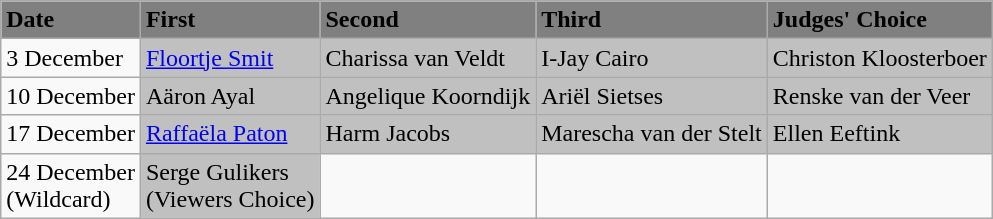<table class="wikitable">
<tr bgcolor=#808080>
<td><strong>Date</strong></td>
<td><strong>First</strong></td>
<td><strong>Second</strong></td>
<td><strong>Third</strong></td>
<td><strong>Judges' Choice</strong></td>
</tr>
<tr>
<td>3 December</td>
<td bgcolor="#C0C0C0"><a href='#'>Floortje Smit</a></td>
<td bgcolor="#C0C0C0">Charissa van Veldt</td>
<td bgcolor="#C0C0C0">I-Jay Cairo</td>
<td bgcolor="#C0C0C0">Christon Kloosterboer</td>
</tr>
<tr>
<td>10 December</td>
<td bgcolor="#C0C0C0">Aäron Ayal</td>
<td bgcolor="#C0C0C0">Angelique Koorndijk</td>
<td bgcolor="#C0C0C0">Ariël Sietses</td>
<td bgcolor="#C0C0C0">Renske van der Veer</td>
</tr>
<tr>
<td>17 December</td>
<td bgcolor="#C0C0C0"><a href='#'>Raffaëla Paton</a></td>
<td bgcolor="#C0C0C0">Harm Jacobs</td>
<td bgcolor="#C0C0C0">Marescha van der Stelt</td>
<td bgcolor="#C0C0C0">Ellen Eeftink</td>
</tr>
<tr>
<td>24 December<br>(Wildcard)</td>
<td bgcolor="#C0C0C0">Serge Gulikers<br>(Viewers Choice)</td>
<td></td>
<td></td>
<td></td>
</tr>
</table>
